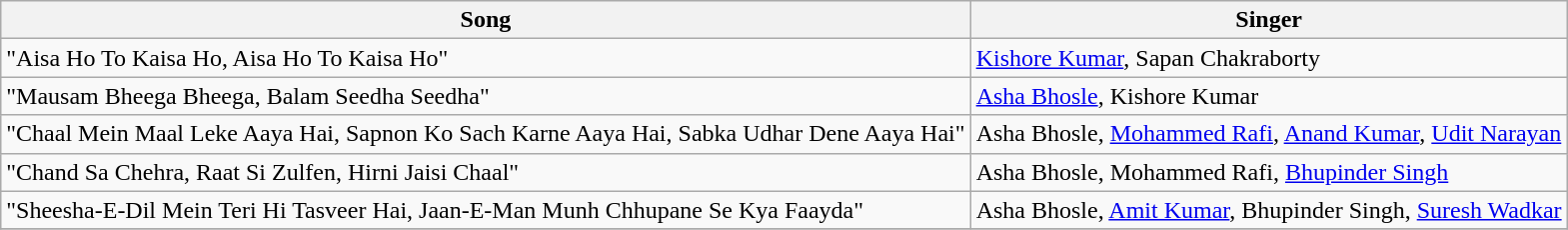<table class="wikitable">
<tr>
<th>Song</th>
<th>Singer</th>
</tr>
<tr>
<td>"Aisa Ho To Kaisa Ho, Aisa Ho To Kaisa Ho"</td>
<td><a href='#'>Kishore Kumar</a>, Sapan Chakraborty</td>
</tr>
<tr>
<td>"Mausam Bheega Bheega, Balam Seedha Seedha"</td>
<td><a href='#'>Asha Bhosle</a>, Kishore Kumar</td>
</tr>
<tr>
<td>"Chaal Mein Maal Leke Aaya Hai, Sapnon Ko Sach Karne Aaya Hai, Sabka Udhar Dene Aaya Hai"</td>
<td>Asha Bhosle, <a href='#'>Mohammed Rafi</a>, <a href='#'>Anand Kumar</a>, <a href='#'>Udit Narayan</a></td>
</tr>
<tr>
<td>"Chand Sa Chehra, Raat Si Zulfen, Hirni Jaisi Chaal"</td>
<td>Asha Bhosle, Mohammed Rafi, <a href='#'>Bhupinder Singh</a></td>
</tr>
<tr>
<td>"Sheesha-E-Dil Mein Teri Hi Tasveer Hai, Jaan-E-Man Munh Chhupane Se Kya Faayda"</td>
<td>Asha Bhosle, <a href='#'>Amit Kumar</a>, Bhupinder Singh, <a href='#'>Suresh Wadkar</a></td>
</tr>
<tr>
</tr>
</table>
